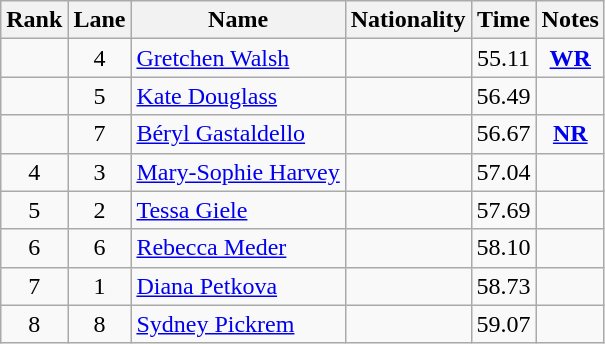<table class="wikitable sortable" style="text-align:center">
<tr>
<th>Rank</th>
<th>Lane</th>
<th>Name</th>
<th>Nationality</th>
<th>Time</th>
<th>Notes</th>
</tr>
<tr>
<td></td>
<td>4</td>
<td align="left"><a href='#'>Gretchen Walsh</a></td>
<td align="left"></td>
<td>55.11</td>
<td><strong><a href='#'>WR</a></strong></td>
</tr>
<tr>
<td></td>
<td>5</td>
<td align="left"><a href='#'>Kate Douglass</a></td>
<td align="left"></td>
<td>56.49</td>
<td></td>
</tr>
<tr>
<td></td>
<td>7</td>
<td align="left"><a href='#'>Béryl Gastaldello</a></td>
<td align="left"></td>
<td>56.67</td>
<td><strong><a href='#'>NR</a></strong></td>
</tr>
<tr>
<td>4</td>
<td>3</td>
<td align="left"><a href='#'>Mary-Sophie Harvey</a></td>
<td align="left"></td>
<td>57.04</td>
<td></td>
</tr>
<tr>
<td>5</td>
<td>2</td>
<td align="left"><a href='#'>Tessa Giele</a></td>
<td align="left"></td>
<td>57.69</td>
<td></td>
</tr>
<tr>
<td>6</td>
<td>6</td>
<td align="left"><a href='#'>Rebecca Meder</a></td>
<td align="left"></td>
<td>58.10</td>
<td></td>
</tr>
<tr>
<td>7</td>
<td>1</td>
<td align="left"><a href='#'>Diana Petkova</a></td>
<td align="left"></td>
<td>58.73</td>
<td></td>
</tr>
<tr>
<td>8</td>
<td>8</td>
<td align="left"><a href='#'>Sydney Pickrem</a></td>
<td align="left"></td>
<td>59.07</td>
<td></td>
</tr>
</table>
